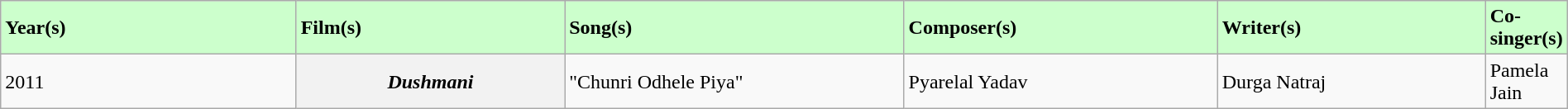<table class=wikitable plainrowheaders style=width:100%; textcolor:#000:>
<tr style=background:#cfc; text-align:center;>
<td scope=col style=width:20%;><strong>Year(s)</strong></td>
<td scope=col style=width:18%;><strong>Film(s)</strong></td>
<td scope=col style=width:23%;><strong>Song(s)</strong></td>
<td scope=col style=width:21%;><strong>Composer(s)</strong></td>
<td scope=col style=width:21%;><strong>Writer(s)</strong></td>
<td scope=col style=width:21%;><strong>Co-singer(s)</strong></td>
</tr>
<tr>
<td>2011</td>
<th><em>Dushmani</em></th>
<td>"Chunri Odhele Piya"</td>
<td>Pyarelal Yadav</td>
<td>Durga Natraj</td>
<td>Pamela Jain</td>
</tr>
</table>
